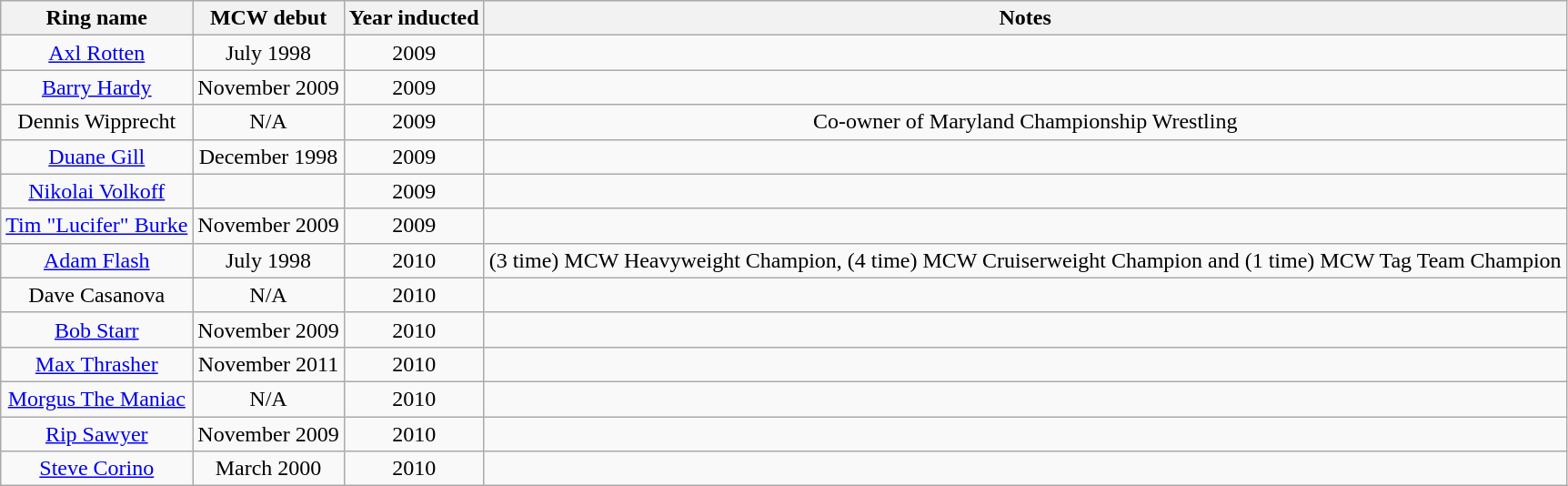<table class="wikitable" style="text-align:center">
<tr>
<th>Ring name</th>
<th>MCW debut</th>
<th>Year inducted</th>
<th>Notes</th>
</tr>
<tr>
<td><a href='#'>Axl Rotten</a></td>
<td>July 1998</td>
<td>2009</td>
<td></td>
</tr>
<tr>
<td><a href='#'>Barry Hardy</a></td>
<td>November 2009</td>
<td>2009</td>
<td></td>
</tr>
<tr>
<td>Dennis Wipprecht</td>
<td>N/A</td>
<td>2009</td>
<td>Co-owner of Maryland Championship Wrestling</td>
</tr>
<tr>
<td><a href='#'>Duane Gill</a></td>
<td>December 1998</td>
<td>2009</td>
<td></td>
</tr>
<tr>
<td><a href='#'>Nikolai Volkoff</a></td>
<td></td>
<td>2009</td>
<td></td>
</tr>
<tr>
<td><a href='#'>Tim "Lucifer" Burke</a></td>
<td>November 2009</td>
<td>2009</td>
<td></td>
</tr>
<tr>
<td><a href='#'>Adam Flash</a></td>
<td>July 1998</td>
<td>2010</td>
<td>(3 time) MCW Heavyweight Champion, (4 time) MCW Cruiserweight Champion and (1 time) MCW Tag Team Champion</td>
</tr>
<tr>
<td>Dave Casanova</td>
<td>N/A</td>
<td>2010</td>
<td></td>
</tr>
<tr>
<td><a href='#'>Bob Starr</a></td>
<td>November 2009</td>
<td>2010</td>
<td></td>
</tr>
<tr>
<td><a href='#'>Max Thrasher</a></td>
<td>November 2011</td>
<td>2010</td>
<td></td>
</tr>
<tr>
<td><a href='#'>Morgus The Maniac</a></td>
<td>N/A</td>
<td>2010</td>
<td></td>
</tr>
<tr>
<td><a href='#'>Rip Sawyer</a></td>
<td>November 2009</td>
<td>2010</td>
<td></td>
</tr>
<tr>
<td><a href='#'>Steve Corino</a></td>
<td>March 2000</td>
<td>2010</td>
<td></td>
</tr>
</table>
